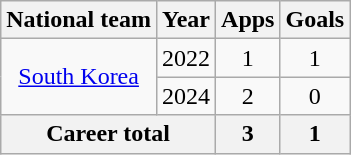<table class="wikitable" style="text-align: center;">
<tr>
<th>National team</th>
<th>Year</th>
<th>Apps</th>
<th>Goals</th>
</tr>
<tr>
<td rowspan="2"><a href='#'>South Korea</a></td>
<td>2022</td>
<td>1</td>
<td>1</td>
</tr>
<tr>
<td>2024</td>
<td>2</td>
<td>0</td>
</tr>
<tr>
<th colspan="2">Career total</th>
<th>3</th>
<th>1</th>
</tr>
</table>
